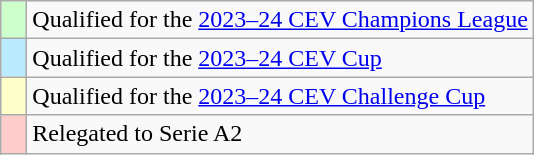<table class="wikitable" style="text-align: left;">
<tr>
<td width=10px bgcolor=#CCFFCC></td>
<td>Qualified for the <a href='#'>2023–24 CEV Champions League</a></td>
</tr>
<tr>
<td width=10px bgcolor=#BBEBFF></td>
<td>Qualified for the <a href='#'>2023–24 CEV Cup</a></td>
</tr>
<tr>
<td width=10px bgcolor=#FFFFCC></td>
<td>Qualified for the <a href='#'>2023–24 CEV Challenge Cup</a></td>
</tr>
<tr>
<td width=10px bgcolor=#FFCCCC></td>
<td>Relegated to Serie A2</td>
</tr>
</table>
